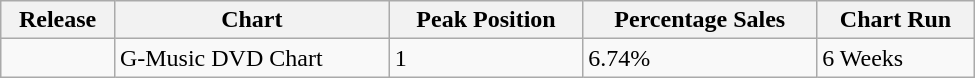<table class="wikitable" style="width:650px;">
<tr>
<th>Release</th>
<th>Chart</th>
<th>Peak Position</th>
<th>Percentage Sales</th>
<th>Chart Run</th>
</tr>
<tr>
<td rowspan="4"></td>
<td>G-Music DVD Chart</td>
<td>1</td>
<td>6.74%</td>
<td>6 Weeks</td>
</tr>
</table>
